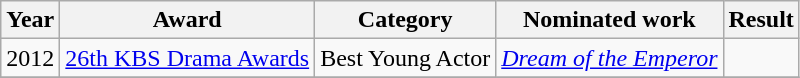<table class="wikitable sortable plainrowheaders" style="text-align:center;">
<tr>
<th>Year</th>
<th>Award</th>
<th>Category</th>
<th>Nominated work</th>
<th>Result</th>
</tr>
<tr>
<td>2012</td>
<td><a href='#'>26th KBS Drama Awards</a></td>
<td>Best Young Actor</td>
<td><em><a href='#'>Dream of the Emperor</a></em></td>
<td></td>
</tr>
<tr>
</tr>
</table>
